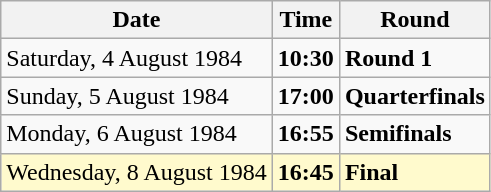<table class="wikitable">
<tr>
<th>Date</th>
<th>Time</th>
<th>Round</th>
</tr>
<tr>
<td>Saturday, 4 August 1984</td>
<td><strong>10:30</strong></td>
<td><strong>Round 1</strong></td>
</tr>
<tr>
<td>Sunday, 5 August 1984</td>
<td><strong>17:00</strong></td>
<td><strong>Quarterfinals</strong></td>
</tr>
<tr>
<td>Monday, 6 August 1984</td>
<td><strong>16:55</strong></td>
<td><strong>Semifinals</strong></td>
</tr>
<tr>
<td style=background:lemonchiffon>Wednesday, 8 August 1984</td>
<td style=background:lemonchiffon><strong>16:45</strong></td>
<td style=background:lemonchiffon><strong>Final</strong></td>
</tr>
</table>
